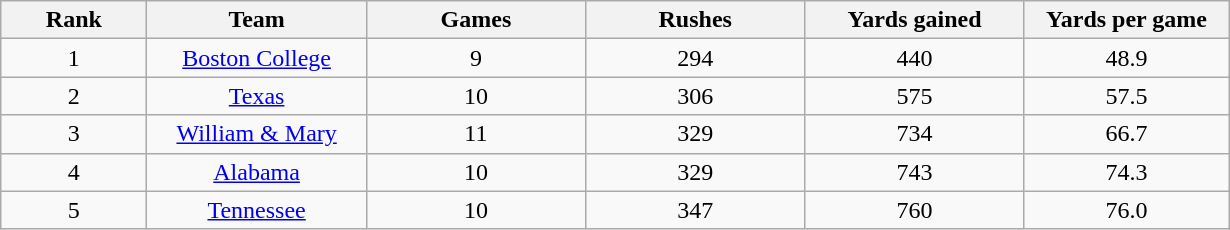<table class="wikitable sortable">
<tr>
<th bgcolor="#DDDDFF" width="10%">Rank</th>
<th bgcolor="#DDDDFF" width="15%">Team</th>
<th bgcolor="#DDDDFF" width="15%">Games</th>
<th bgcolor="#DDDDFF" width="15%">Rushes</th>
<th bgcolor="#DDDDFF" width="15%">Yards gained</th>
<th bgcolor="#DDDDFF" width="14%">Yards per game</th>
</tr>
<tr align="center">
<td>1</td>
<td><a href='#'>Boston College</a></td>
<td>9</td>
<td>294</td>
<td>440</td>
<td>48.9</td>
</tr>
<tr align="center">
<td>2</td>
<td><a href='#'>Texas</a></td>
<td>10</td>
<td>306</td>
<td>575</td>
<td>57.5</td>
</tr>
<tr align="center">
<td>3</td>
<td><a href='#'>William & Mary</a></td>
<td>11</td>
<td>329</td>
<td>734</td>
<td>66.7</td>
</tr>
<tr align="center">
<td>4</td>
<td><a href='#'>Alabama</a></td>
<td>10</td>
<td>329</td>
<td>743</td>
<td>74.3</td>
</tr>
<tr align="center">
<td>5</td>
<td><a href='#'>Tennessee</a></td>
<td>10</td>
<td>347</td>
<td>760</td>
<td>76.0</td>
</tr>
</table>
